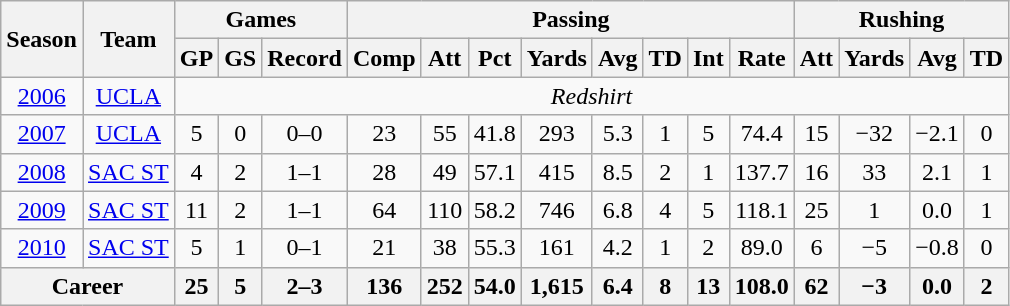<table class="wikitable sortable" style="text-align:center;">
<tr>
<th rowspan="2">Season</th>
<th rowspan="2">Team</th>
<th colspan="3">Games</th>
<th colspan="8">Passing</th>
<th colspan="5">Rushing</th>
</tr>
<tr>
<th>GP</th>
<th>GS</th>
<th>Record</th>
<th>Comp</th>
<th>Att</th>
<th>Pct</th>
<th>Yards</th>
<th>Avg</th>
<th>TD</th>
<th>Int</th>
<th>Rate</th>
<th>Att</th>
<th>Yards</th>
<th>Avg</th>
<th>TD</th>
</tr>
<tr>
<td><a href='#'>2006</a></td>
<td><a href='#'>UCLA</a></td>
<td colspan="17"><em>Redshirt </em></td>
</tr>
<tr>
<td><a href='#'>2007</a></td>
<td><a href='#'>UCLA</a></td>
<td>5</td>
<td>0</td>
<td>0–0</td>
<td>23</td>
<td>55</td>
<td>41.8</td>
<td>293</td>
<td>5.3</td>
<td>1</td>
<td>5</td>
<td>74.4</td>
<td>15</td>
<td>−32</td>
<td>−2.1</td>
<td>0</td>
</tr>
<tr>
<td><a href='#'>2008</a></td>
<td><a href='#'>SAC ST</a></td>
<td>4</td>
<td>2</td>
<td>1–1</td>
<td>28</td>
<td>49</td>
<td>57.1</td>
<td>415</td>
<td>8.5</td>
<td>2</td>
<td>1</td>
<td>137.7</td>
<td>16</td>
<td>33</td>
<td>2.1</td>
<td>1</td>
</tr>
<tr>
<td><a href='#'>2009</a></td>
<td><a href='#'>SAC ST</a></td>
<td>11</td>
<td>2</td>
<td>1–1</td>
<td>64</td>
<td>110</td>
<td>58.2</td>
<td>746</td>
<td>6.8</td>
<td>4</td>
<td>5</td>
<td>118.1</td>
<td>25</td>
<td>1</td>
<td>0.0</td>
<td>1</td>
</tr>
<tr>
<td><a href='#'>2010</a></td>
<td><a href='#'>SAC ST</a></td>
<td>5</td>
<td>1</td>
<td>0–1</td>
<td>21</td>
<td>38</td>
<td>55.3</td>
<td>161</td>
<td>4.2</td>
<td>1</td>
<td>2</td>
<td>89.0</td>
<td>6</td>
<td>−5</td>
<td>−0.8</td>
<td>0</td>
</tr>
<tr>
<th colspan="2">Career</th>
<th>25</th>
<th>5</th>
<th>2–3</th>
<th>136</th>
<th>252</th>
<th>54.0</th>
<th>1,615</th>
<th>6.4</th>
<th>8</th>
<th>13</th>
<th>108.0</th>
<th>62</th>
<th>−3</th>
<th>0.0</th>
<th>2</th>
</tr>
</table>
